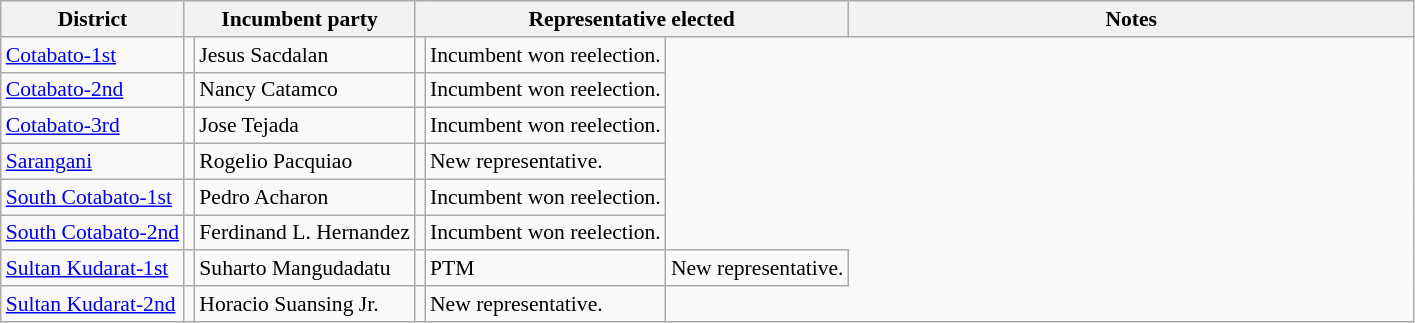<table class=wikitable style="font-size:90%;">
<tr>
<th>District</th>
<th colspan=2>Incumbent party</th>
<th colspan=3>Representative elected</th>
<th width=40%>Notes</th>
</tr>
<tr>
<td><a href='#'>Cotabato-1st</a></td>
<td></td>
<td>Jesus Sacdalan</td>
<td></td>
<td>Incumbent won reelection.</td>
</tr>
<tr>
<td><a href='#'>Cotabato-2nd</a></td>
<td></td>
<td>Nancy Catamco</td>
<td></td>
<td>Incumbent won reelection.</td>
</tr>
<tr>
<td><a href='#'>Cotabato-3rd</a></td>
<td></td>
<td>Jose Tejada</td>
<td></td>
<td>Incumbent won reelection.</td>
</tr>
<tr>
<td><a href='#'>Sarangani</a></td>
<td></td>
<td>Rogelio Pacquiao</td>
<td></td>
<td>New representative.</td>
</tr>
<tr>
<td><a href='#'>South Cotabato-1st</a></td>
<td></td>
<td>Pedro Acharon</td>
<td></td>
<td>Incumbent won reelection.</td>
</tr>
<tr>
<td><a href='#'>South Cotabato-2nd</a></td>
<td></td>
<td>Ferdinand L. Hernandez</td>
<td></td>
<td>Incumbent won reelection.</td>
</tr>
<tr>
<td><a href='#'>Sultan Kudarat-1st</a></td>
<td></td>
<td>Suharto Mangudadatu</td>
<td></td>
<td align=left>PTM</td>
<td>New representative.</td>
</tr>
<tr>
<td><a href='#'>Sultan Kudarat-2nd</a></td>
<td></td>
<td>Horacio Suansing Jr.</td>
<td></td>
<td>New representative.</td>
</tr>
</table>
